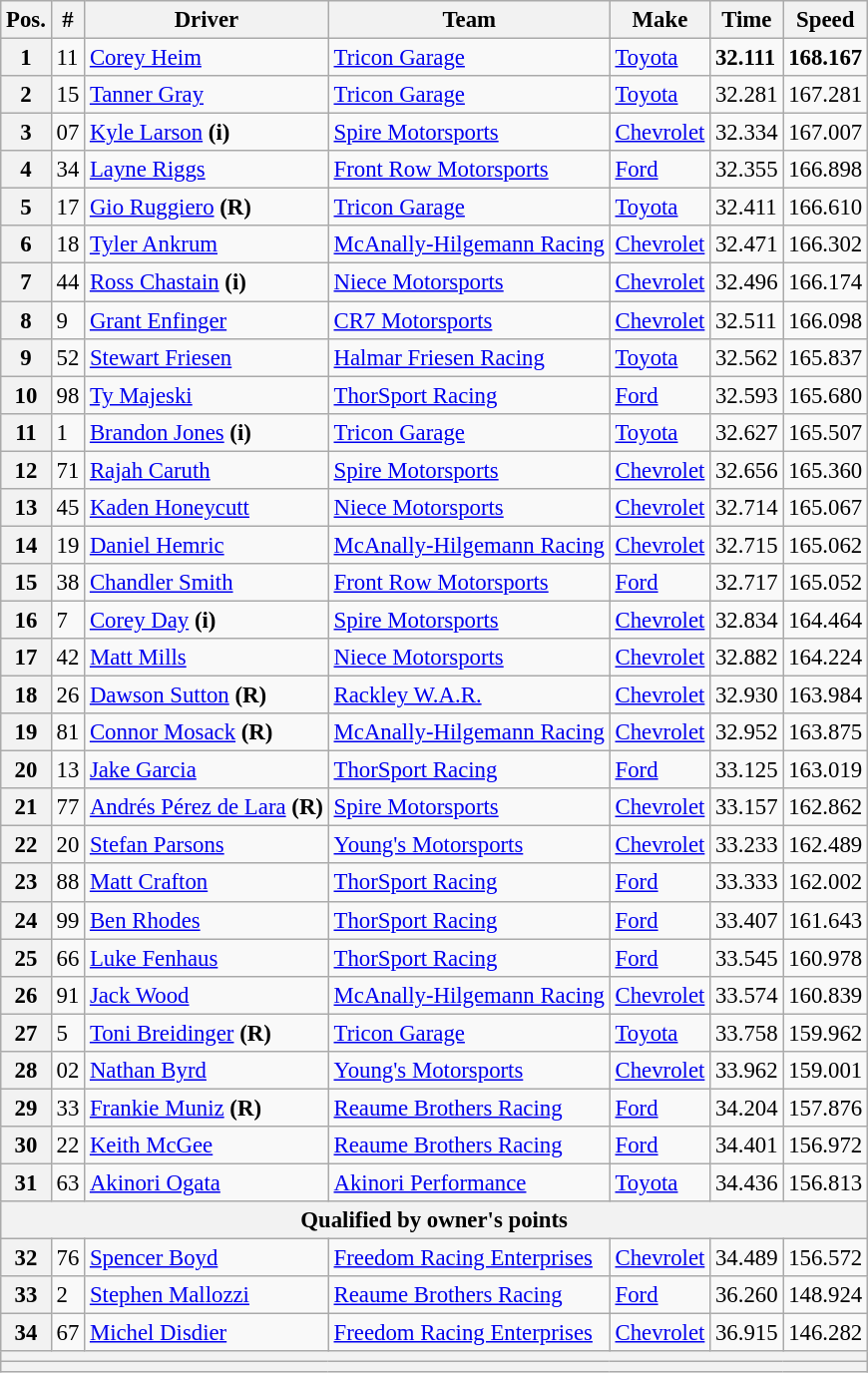<table class="wikitable" style="font-size:95%">
<tr>
<th>Pos.</th>
<th>#</th>
<th>Driver</th>
<th>Team</th>
<th>Make</th>
<th>Time</th>
<th>Speed</th>
</tr>
<tr>
<th>1</th>
<td>11</td>
<td><a href='#'>Corey Heim</a></td>
<td><a href='#'>Tricon Garage</a></td>
<td><a href='#'>Toyota</a></td>
<td><strong>32.111</strong></td>
<td><strong>168.167</strong></td>
</tr>
<tr>
<th>2</th>
<td>15</td>
<td><a href='#'>Tanner Gray</a></td>
<td><a href='#'>Tricon Garage</a></td>
<td><a href='#'>Toyota</a></td>
<td>32.281</td>
<td>167.281</td>
</tr>
<tr>
<th>3</th>
<td>07</td>
<td><a href='#'>Kyle Larson</a> <strong>(i)</strong></td>
<td><a href='#'>Spire Motorsports</a></td>
<td><a href='#'>Chevrolet</a></td>
<td>32.334</td>
<td>167.007</td>
</tr>
<tr>
<th>4</th>
<td>34</td>
<td><a href='#'>Layne Riggs</a></td>
<td><a href='#'>Front Row Motorsports</a></td>
<td><a href='#'>Ford</a></td>
<td>32.355</td>
<td>166.898</td>
</tr>
<tr>
<th>5</th>
<td>17</td>
<td><a href='#'>Gio Ruggiero</a> <strong>(R)</strong></td>
<td><a href='#'>Tricon Garage</a></td>
<td><a href='#'>Toyota</a></td>
<td>32.411</td>
<td>166.610</td>
</tr>
<tr>
<th>6</th>
<td>18</td>
<td><a href='#'>Tyler Ankrum</a></td>
<td><a href='#'>McAnally-Hilgemann Racing</a></td>
<td><a href='#'>Chevrolet</a></td>
<td>32.471</td>
<td>166.302</td>
</tr>
<tr>
<th>7</th>
<td>44</td>
<td><a href='#'>Ross Chastain</a> <strong>(i)</strong></td>
<td><a href='#'>Niece Motorsports</a></td>
<td><a href='#'>Chevrolet</a></td>
<td>32.496</td>
<td>166.174</td>
</tr>
<tr>
<th>8</th>
<td>9</td>
<td><a href='#'>Grant Enfinger</a></td>
<td><a href='#'>CR7 Motorsports</a></td>
<td><a href='#'>Chevrolet</a></td>
<td>32.511</td>
<td>166.098</td>
</tr>
<tr>
<th>9</th>
<td>52</td>
<td><a href='#'>Stewart Friesen</a></td>
<td><a href='#'>Halmar Friesen Racing</a></td>
<td><a href='#'>Toyota</a></td>
<td>32.562</td>
<td>165.837</td>
</tr>
<tr>
<th>10</th>
<td>98</td>
<td><a href='#'>Ty Majeski</a></td>
<td><a href='#'>ThorSport Racing</a></td>
<td><a href='#'>Ford</a></td>
<td>32.593</td>
<td>165.680</td>
</tr>
<tr>
<th>11</th>
<td>1</td>
<td><a href='#'>Brandon Jones</a> <strong>(i)</strong></td>
<td><a href='#'>Tricon Garage</a></td>
<td><a href='#'>Toyota</a></td>
<td>32.627</td>
<td>165.507</td>
</tr>
<tr>
<th>12</th>
<td>71</td>
<td><a href='#'>Rajah Caruth</a></td>
<td><a href='#'>Spire Motorsports</a></td>
<td><a href='#'>Chevrolet</a></td>
<td>32.656</td>
<td>165.360</td>
</tr>
<tr>
<th>13</th>
<td>45</td>
<td><a href='#'>Kaden Honeycutt</a></td>
<td><a href='#'>Niece Motorsports</a></td>
<td><a href='#'>Chevrolet</a></td>
<td>32.714</td>
<td>165.067</td>
</tr>
<tr>
<th>14</th>
<td>19</td>
<td><a href='#'>Daniel Hemric</a></td>
<td><a href='#'>McAnally-Hilgemann Racing</a></td>
<td><a href='#'>Chevrolet</a></td>
<td>32.715</td>
<td>165.062</td>
</tr>
<tr>
<th>15</th>
<td>38</td>
<td><a href='#'>Chandler Smith</a></td>
<td><a href='#'>Front Row Motorsports</a></td>
<td><a href='#'>Ford</a></td>
<td>32.717</td>
<td>165.052</td>
</tr>
<tr>
<th>16</th>
<td>7</td>
<td><a href='#'>Corey Day</a> <strong>(i)</strong></td>
<td><a href='#'>Spire Motorsports</a></td>
<td><a href='#'>Chevrolet</a></td>
<td>32.834</td>
<td>164.464</td>
</tr>
<tr>
<th>17</th>
<td>42</td>
<td><a href='#'>Matt Mills</a></td>
<td><a href='#'>Niece Motorsports</a></td>
<td><a href='#'>Chevrolet</a></td>
<td>32.882</td>
<td>164.224</td>
</tr>
<tr>
<th>18</th>
<td>26</td>
<td><a href='#'>Dawson Sutton</a> <strong>(R)</strong></td>
<td><a href='#'>Rackley W.A.R.</a></td>
<td><a href='#'>Chevrolet</a></td>
<td>32.930</td>
<td>163.984</td>
</tr>
<tr>
<th>19</th>
<td>81</td>
<td><a href='#'>Connor Mosack</a> <strong>(R)</strong></td>
<td><a href='#'>McAnally-Hilgemann Racing</a></td>
<td><a href='#'>Chevrolet</a></td>
<td>32.952</td>
<td>163.875</td>
</tr>
<tr>
<th>20</th>
<td>13</td>
<td><a href='#'>Jake Garcia</a></td>
<td><a href='#'>ThorSport Racing</a></td>
<td><a href='#'>Ford</a></td>
<td>33.125</td>
<td>163.019</td>
</tr>
<tr>
<th>21</th>
<td>77</td>
<td><a href='#'>Andrés Pérez de Lara</a> <strong>(R)</strong></td>
<td><a href='#'>Spire Motorsports</a></td>
<td><a href='#'>Chevrolet</a></td>
<td>33.157</td>
<td>162.862</td>
</tr>
<tr>
<th>22</th>
<td>20</td>
<td><a href='#'>Stefan Parsons</a></td>
<td><a href='#'>Young's Motorsports</a></td>
<td><a href='#'>Chevrolet</a></td>
<td>33.233</td>
<td>162.489</td>
</tr>
<tr>
<th>23</th>
<td>88</td>
<td><a href='#'>Matt Crafton</a></td>
<td><a href='#'>ThorSport Racing</a></td>
<td><a href='#'>Ford</a></td>
<td>33.333</td>
<td>162.002</td>
</tr>
<tr>
<th>24</th>
<td>99</td>
<td><a href='#'>Ben Rhodes</a></td>
<td><a href='#'>ThorSport Racing</a></td>
<td><a href='#'>Ford</a></td>
<td>33.407</td>
<td>161.643</td>
</tr>
<tr>
<th>25</th>
<td>66</td>
<td><a href='#'>Luke Fenhaus</a></td>
<td><a href='#'>ThorSport Racing</a></td>
<td><a href='#'>Ford</a></td>
<td>33.545</td>
<td>160.978</td>
</tr>
<tr>
<th>26</th>
<td>91</td>
<td><a href='#'>Jack Wood</a></td>
<td><a href='#'>McAnally-Hilgemann Racing</a></td>
<td><a href='#'>Chevrolet</a></td>
<td>33.574</td>
<td>160.839</td>
</tr>
<tr>
<th>27</th>
<td>5</td>
<td><a href='#'>Toni Breidinger</a> <strong>(R)</strong></td>
<td><a href='#'>Tricon Garage</a></td>
<td><a href='#'>Toyota</a></td>
<td>33.758</td>
<td>159.962</td>
</tr>
<tr>
<th>28</th>
<td>02</td>
<td><a href='#'>Nathan Byrd</a></td>
<td><a href='#'>Young's Motorsports</a></td>
<td><a href='#'>Chevrolet</a></td>
<td>33.962</td>
<td>159.001</td>
</tr>
<tr>
<th>29</th>
<td>33</td>
<td><a href='#'>Frankie Muniz</a> <strong>(R)</strong></td>
<td><a href='#'>Reaume Brothers Racing</a></td>
<td><a href='#'>Ford</a></td>
<td>34.204</td>
<td>157.876</td>
</tr>
<tr>
<th>30</th>
<td>22</td>
<td><a href='#'>Keith McGee</a></td>
<td><a href='#'>Reaume Brothers Racing</a></td>
<td><a href='#'>Ford</a></td>
<td>34.401</td>
<td>156.972</td>
</tr>
<tr>
<th>31</th>
<td>63</td>
<td><a href='#'>Akinori Ogata</a></td>
<td><a href='#'>Akinori Performance</a></td>
<td><a href='#'>Toyota</a></td>
<td>34.436</td>
<td>156.813</td>
</tr>
<tr>
<th colspan="7">Qualified by owner's points</th>
</tr>
<tr>
<th>32</th>
<td>76</td>
<td><a href='#'>Spencer Boyd</a></td>
<td><a href='#'>Freedom Racing Enterprises</a></td>
<td><a href='#'>Chevrolet</a></td>
<td>34.489</td>
<td>156.572</td>
</tr>
<tr>
<th>33</th>
<td>2</td>
<td><a href='#'>Stephen Mallozzi</a></td>
<td><a href='#'>Reaume Brothers Racing</a></td>
<td><a href='#'>Ford</a></td>
<td>36.260</td>
<td>148.924</td>
</tr>
<tr>
<th>34</th>
<td>67</td>
<td><a href='#'>Michel Disdier</a></td>
<td><a href='#'>Freedom Racing Enterprises</a></td>
<td><a href='#'>Chevrolet</a></td>
<td>36.915</td>
<td>146.282</td>
</tr>
<tr>
<th colspan="7"></th>
</tr>
<tr>
<th colspan="7"></th>
</tr>
</table>
